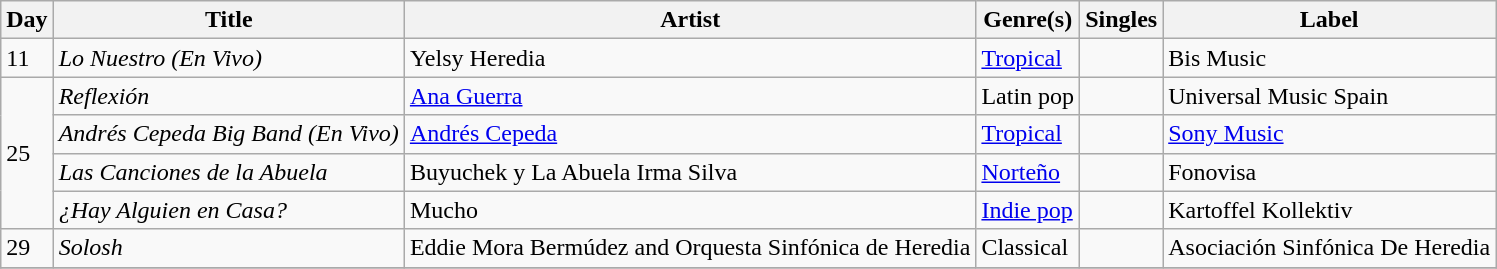<table class="wikitable sortable" style="text-align: left;">
<tr>
<th>Day</th>
<th>Title</th>
<th>Artist</th>
<th>Genre(s)</th>
<th>Singles</th>
<th>Label</th>
</tr>
<tr>
<td>11</td>
<td><em>Lo Nuestro (En Vivo)</em></td>
<td>Yelsy Heredia</td>
<td><a href='#'>Tropical</a></td>
<td></td>
<td>Bis Music</td>
</tr>
<tr>
<td rowspan="4">25</td>
<td><em>Reflexión</em></td>
<td><a href='#'>Ana Guerra</a></td>
<td>Latin pop</td>
<td></td>
<td>Universal Music Spain</td>
</tr>
<tr>
<td><em>Andrés Cepeda Big Band (En Vivo)</em></td>
<td><a href='#'>Andrés Cepeda</a></td>
<td><a href='#'>Tropical</a></td>
<td></td>
<td><a href='#'>Sony Music</a></td>
</tr>
<tr>
<td><em>Las Canciones de la Abuela</em></td>
<td>Buyuchek y La Abuela Irma Silva</td>
<td><a href='#'>Norteño</a></td>
<td></td>
<td>Fonovisa</td>
</tr>
<tr>
<td><em>¿Hay Alguien en Casa?</em></td>
<td>Mucho</td>
<td><a href='#'>Indie pop</a></td>
<td></td>
<td>Kartoffel Kollektiv</td>
</tr>
<tr>
<td>29</td>
<td><em>Solosh</em></td>
<td>Eddie Mora Bermúdez and Orquesta Sinfónica de Heredia</td>
<td>Classical</td>
<td></td>
<td>Asociación Sinfónica De Heredia</td>
</tr>
<tr>
</tr>
</table>
